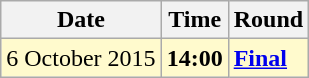<table class="wikitable">
<tr>
<th>Date</th>
<th>Time</th>
<th>Round</th>
</tr>
<tr style=background:lemonchiffon>
<td>6 October 2015</td>
<td><strong>14:00</strong></td>
<td><strong><a href='#'>Final</a></strong></td>
</tr>
</table>
